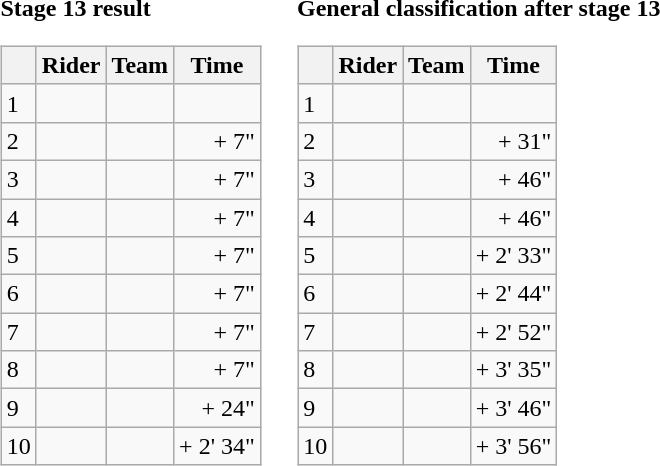<table>
<tr>
<td><strong>Stage 13 result</strong><br><table class="wikitable">
<tr>
<th></th>
<th>Rider</th>
<th>Team</th>
<th>Time</th>
</tr>
<tr>
<td>1</td>
<td></td>
<td></td>
<td align="right"></td>
</tr>
<tr>
<td>2</td>
<td></td>
<td></td>
<td align="right">+ 7"</td>
</tr>
<tr>
<td>3</td>
<td></td>
<td></td>
<td align="right">+ 7"</td>
</tr>
<tr>
<td>4</td>
<td></td>
<td></td>
<td align="right">+ 7"</td>
</tr>
<tr>
<td>5</td>
<td></td>
<td></td>
<td align="right">+ 7"</td>
</tr>
<tr>
<td>6</td>
<td></td>
<td></td>
<td align="right">+ 7"</td>
</tr>
<tr>
<td>7</td>
<td></td>
<td></td>
<td align="right">+ 7"</td>
</tr>
<tr>
<td>8</td>
<td></td>
<td></td>
<td align="right">+ 7"</td>
</tr>
<tr>
<td>9</td>
<td></td>
<td></td>
<td align="right">+ 24"</td>
</tr>
<tr>
<td>10</td>
<td></td>
<td></td>
<td align="right">+ 2' 34"</td>
</tr>
</table>
</td>
<td></td>
<td><strong>General classification after stage 13</strong><br><table class="wikitable">
<tr>
<th></th>
<th>Rider</th>
<th>Team</th>
<th>Time</th>
</tr>
<tr>
<td>1</td>
<td> </td>
<td></td>
<td align="right"></td>
</tr>
<tr>
<td>2</td>
<td> </td>
<td></td>
<td align="right">+ 31"</td>
</tr>
<tr>
<td>3</td>
<td></td>
<td></td>
<td align="right">+ 46"</td>
</tr>
<tr>
<td>4</td>
<td> </td>
<td></td>
<td align="right">+ 46"</td>
</tr>
<tr>
<td>5</td>
<td></td>
<td></td>
<td align="right">+ 2' 33"</td>
</tr>
<tr>
<td>6</td>
<td></td>
<td></td>
<td align="right">+ 2' 44"</td>
</tr>
<tr>
<td>7</td>
<td></td>
<td></td>
<td align="right">+ 2' 52"</td>
</tr>
<tr>
<td>8</td>
<td></td>
<td></td>
<td align="right">+ 3' 35"</td>
</tr>
<tr>
<td>9</td>
<td></td>
<td></td>
<td align="right">+ 3' 46"</td>
</tr>
<tr>
<td>10</td>
<td> </td>
<td></td>
<td align="right">+ 3' 56"</td>
</tr>
</table>
</td>
</tr>
</table>
